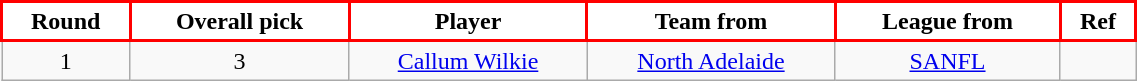<table class="wikitable" style="text-align:center; font-size:100%; width:60%;">
<tr style="color:black;">
<th style="background:white; border: solid red 2px;">Round</th>
<th style="background:white; border: solid red 2px;">Overall pick</th>
<th style="background:white; border: solid red 2px;">Player</th>
<th style="background:white; border: solid red 2px;">Team from</th>
<th style="background:white; border: solid red 2px;">League from</th>
<th style="background:white; border: solid red 2px;">Ref</th>
</tr>
<tr>
<td>1</td>
<td>3</td>
<td><a href='#'>Callum Wilkie</a></td>
<td><a href='#'>North Adelaide</a></td>
<td><a href='#'>SANFL</a></td>
<td></td>
</tr>
</table>
